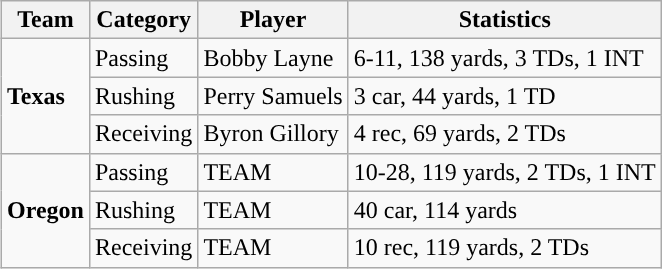<table class="wikitable" style="float: right;">
<tr>
<th>Team</th>
<th>Category</th>
<th>Player</th>
<th>Statistics</th>
</tr>
<tr>
<td rowspan=3><strong>Texas</strong></td>
<td>Passing</td>
<td>Bobby Layne</td>
<td>6-11, 138 yards, 3 TDs, 1 INT</td>
</tr>
<tr>
<td>Rushing</td>
<td>Perry Samuels</td>
<td>3 car, 44 yards, 1 TD</td>
</tr>
<tr>
<td>Receiving</td>
<td>Byron Gillory</td>
<td>4 rec, 69 yards, 2 TDs</td>
</tr>
<tr>
<td rowspan=3><strong>Oregon</strong></td>
<td>Passing</td>
<td>TEAM</td>
<td>10-28, 119 yards, 2 TDs, 1 INT</td>
</tr>
<tr>
<td>Rushing</td>
<td>TEAM</td>
<td>40 car, 114 yards</td>
</tr>
<tr>
<td>Receiving</td>
<td>TEAM</td>
<td>10 rec, 119 yards, 2 TDs</td>
</tr>
</table>
